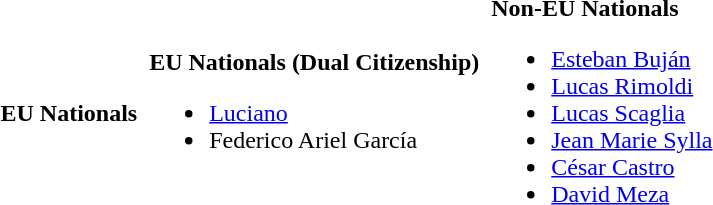<table>
<tr>
<td><strong>EU Nationals</strong></td>
<td></td>
<td><strong>EU Nationals (Dual Citizenship)</strong><br><ul><li>   <a href='#'>Luciano</a></li><li>   Federico Ariel García</li></ul></td>
<td></td>
<td><strong>Non-EU Nationals</strong><br><ul><li> <a href='#'>Esteban Buján</a></li><li> <a href='#'>Lucas Rimoldi</a></li><li> <a href='#'>Lucas Scaglia</a></li><li> <a href='#'>Jean Marie Sylla</a></li><li> <a href='#'>César Castro</a></li><li> <a href='#'>David Meza</a></li></ul></td>
<td></td>
</tr>
</table>
